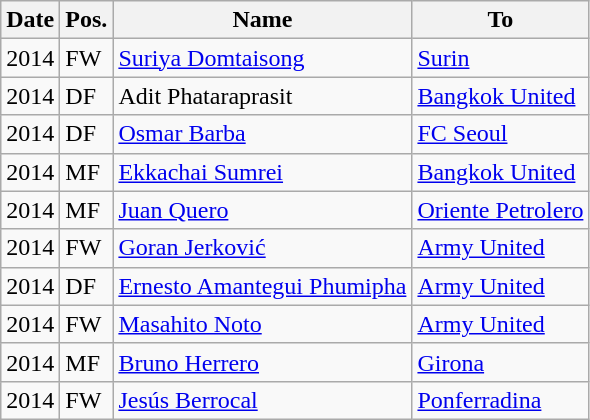<table class="wikitable">
<tr>
<th>Date</th>
<th>Pos.</th>
<th>Name</th>
<th>To</th>
</tr>
<tr>
<td>2014</td>
<td>FW</td>
<td> <a href='#'>Suriya Domtaisong</a></td>
<td> <a href='#'>Surin</a></td>
</tr>
<tr>
<td>2014</td>
<td>DF</td>
<td> Adit Phataraprasit</td>
<td> <a href='#'>Bangkok United</a></td>
</tr>
<tr>
<td>2014</td>
<td>DF</td>
<td> <a href='#'>Osmar Barba</a></td>
<td> <a href='#'>FC Seoul</a></td>
</tr>
<tr>
<td>2014</td>
<td>MF</td>
<td> <a href='#'>Ekkachai Sumrei</a></td>
<td> <a href='#'>Bangkok United</a></td>
</tr>
<tr>
<td>2014</td>
<td>MF</td>
<td> <a href='#'>Juan Quero</a></td>
<td> <a href='#'>Oriente Petrolero</a></td>
</tr>
<tr>
<td>2014</td>
<td>FW</td>
<td> <a href='#'>Goran Jerković</a></td>
<td> <a href='#'>Army United</a></td>
</tr>
<tr>
<td>2014</td>
<td>DF</td>
<td> <a href='#'>Ernesto Amantegui Phumipha</a></td>
<td> <a href='#'>Army United</a></td>
</tr>
<tr>
<td>2014</td>
<td>FW</td>
<td> <a href='#'>Masahito Noto</a></td>
<td> <a href='#'>Army United</a></td>
</tr>
<tr>
<td>2014</td>
<td>MF</td>
<td> <a href='#'>Bruno Herrero</a></td>
<td> <a href='#'>Girona</a></td>
</tr>
<tr>
<td>2014</td>
<td>FW</td>
<td> <a href='#'>Jesús Berrocal</a></td>
<td> <a href='#'>Ponferradina</a></td>
</tr>
</table>
